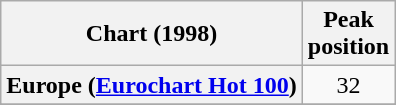<table class="wikitable sortable plainrowheaders" style="text-align:center">
<tr>
<th>Chart (1998)</th>
<th>Peak<br>position</th>
</tr>
<tr>
<th scope="row">Europe (<a href='#'>Eurochart Hot 100</a>)</th>
<td>32</td>
</tr>
<tr>
</tr>
<tr>
</tr>
</table>
